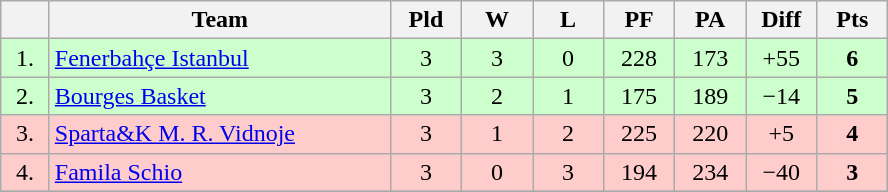<table class="wikitable" style="text-align:center">
<tr>
<th width=25></th>
<th width=220>Team</th>
<th width=40>Pld</th>
<th width=40>W</th>
<th width=40>L</th>
<th width=40>PF</th>
<th width=40>PA</th>
<th width=40>Diff</th>
<th width=40>Pts</th>
</tr>
<tr style="background:#ccffcc;">
<td>1.</td>
<td align=left> <a href='#'>Fenerbahçe Istanbul</a></td>
<td>3</td>
<td>3</td>
<td>0</td>
<td>228</td>
<td>173</td>
<td>+55</td>
<td><strong>6</strong></td>
</tr>
<tr style="background:#ccffcc;">
<td>2.</td>
<td align=left> <a href='#'>Bourges Basket</a></td>
<td>3</td>
<td>2</td>
<td>1</td>
<td>175</td>
<td>189</td>
<td>−14</td>
<td><strong>5</strong></td>
</tr>
<tr style="background:#ffcccc;">
<td>3.</td>
<td align=left> <a href='#'>Sparta&K M. R. Vidnoje</a></td>
<td>3</td>
<td>1</td>
<td>2</td>
<td>225</td>
<td>220</td>
<td>+5</td>
<td><strong>4</strong></td>
</tr>
<tr style="background:#ffcccc;">
<td>4.</td>
<td align=left> <a href='#'>Famila Schio</a></td>
<td>3</td>
<td>0</td>
<td>3</td>
<td>194</td>
<td>234</td>
<td>−40</td>
<td><strong>3</strong></td>
</tr>
<tr>
</tr>
</table>
